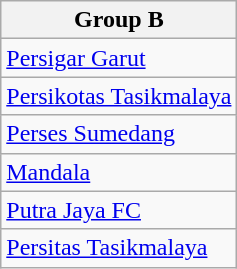<table class="wikitable">
<tr>
<th><strong>Group B</strong></th>
</tr>
<tr>
<td><a href='#'>Persigar Garut</a></td>
</tr>
<tr>
<td><a href='#'>Persikotas Tasikmalaya</a></td>
</tr>
<tr>
<td><a href='#'>Perses Sumedang</a></td>
</tr>
<tr>
<td><a href='#'>Mandala</a></td>
</tr>
<tr>
<td><a href='#'>Putra Jaya FC</a></td>
</tr>
<tr>
<td><a href='#'>Persitas Tasikmalaya</a></td>
</tr>
</table>
